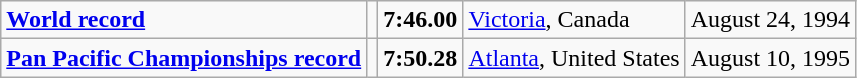<table class="wikitable">
<tr>
<td><strong><a href='#'>World record</a></strong></td>
<td></td>
<td><strong>7:46.00</strong></td>
<td><a href='#'>Victoria</a>, Canada</td>
<td>August 24, 1994</td>
</tr>
<tr>
<td><strong><a href='#'>Pan Pacific Championships record</a></strong></td>
<td></td>
<td><strong>7:50.28</strong></td>
<td><a href='#'>Atlanta</a>, United States</td>
<td>August 10, 1995</td>
</tr>
</table>
